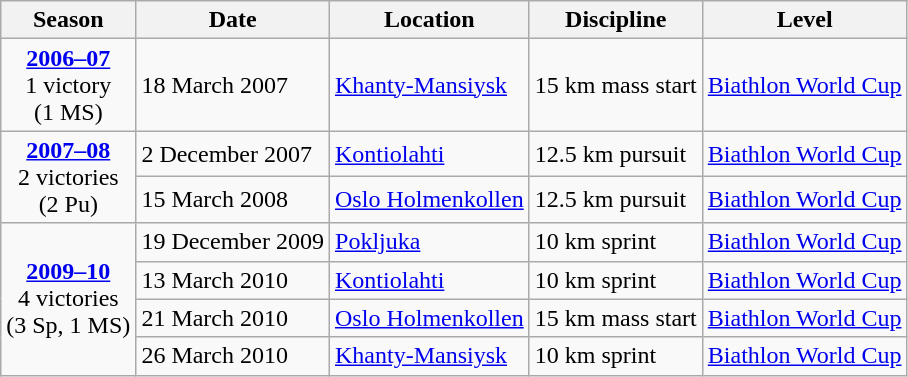<table class="wikitable">
<tr>
<th>Season</th>
<th>Date</th>
<th>Location</th>
<th>Discipline</th>
<th>Level</th>
</tr>
<tr>
<td rowspan="1" style="text-align:center;"><strong><a href='#'>2006–07</a></strong> <br> 1 victory <br> (1 MS)</td>
<td>18 March 2007</td>
<td> <a href='#'>Khanty-Mansiysk</a></td>
<td>15 km mass start</td>
<td><a href='#'>Biathlon World Cup</a></td>
</tr>
<tr>
<td rowspan="2" style="text-align:center;"><strong><a href='#'>2007–08</a></strong> <br> 2 victories <br> (2 Pu)</td>
<td>2 December 2007</td>
<td> <a href='#'>Kontiolahti</a></td>
<td>12.5 km pursuit</td>
<td><a href='#'>Biathlon World Cup</a></td>
</tr>
<tr>
<td>15 March 2008</td>
<td> <a href='#'>Oslo Holmenkollen</a></td>
<td>12.5 km pursuit</td>
<td><a href='#'>Biathlon World Cup</a></td>
</tr>
<tr>
<td rowspan="4" style="text-align:center;"><strong><a href='#'>2009–10</a></strong> <br> 4 victories <br> (3 Sp, 1 MS)</td>
<td>19 December 2009</td>
<td> <a href='#'>Pokljuka</a></td>
<td>10 km sprint</td>
<td><a href='#'>Biathlon World Cup</a></td>
</tr>
<tr>
<td>13 March 2010</td>
<td> <a href='#'>Kontiolahti</a></td>
<td>10 km sprint</td>
<td><a href='#'>Biathlon World Cup</a></td>
</tr>
<tr>
<td>21 March 2010</td>
<td> <a href='#'>Oslo Holmenkollen</a></td>
<td>15 km mass start</td>
<td><a href='#'>Biathlon World Cup</a></td>
</tr>
<tr>
<td>26 March 2010</td>
<td> <a href='#'>Khanty-Mansiysk</a></td>
<td>10 km sprint</td>
<td><a href='#'>Biathlon World Cup</a></td>
</tr>
</table>
